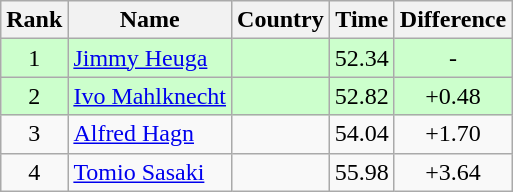<table class="wikitable sortable" style="text-align:center">
<tr>
<th>Rank</th>
<th>Name</th>
<th>Country</th>
<th>Time</th>
<th>Difference</th>
</tr>
<tr style="background:#cfc;">
<td>1</td>
<td align=left><a href='#'>Jimmy Heuga</a></td>
<td align=left></td>
<td>52.34</td>
<td>-</td>
</tr>
<tr style="background:#cfc;">
<td>2</td>
<td align=left><a href='#'>Ivo Mahlknecht</a></td>
<td align=left></td>
<td>52.82</td>
<td>+0.48</td>
</tr>
<tr>
<td>3</td>
<td align=left><a href='#'>Alfred Hagn</a></td>
<td align=left></td>
<td>54.04</td>
<td>+1.70</td>
</tr>
<tr>
<td>4</td>
<td align=left><a href='#'>Tomio Sasaki</a></td>
<td align=left></td>
<td>55.98</td>
<td>+3.64</td>
</tr>
</table>
